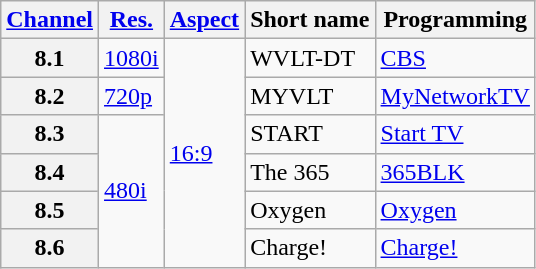<table class="wikitable">
<tr>
<th scope="col"><a href='#'>Channel</a></th>
<th scope="col"><a href='#'>Res.</a></th>
<th scope="col"><a href='#'>Aspect</a></th>
<th scope="col">Short name</th>
<th scope="col">Programming</th>
</tr>
<tr>
<th scope="row">8.1</th>
<td><a href='#'>1080i</a></td>
<td rowspan=6><a href='#'>16:9</a></td>
<td>WVLT-DT</td>
<td><a href='#'>CBS</a></td>
</tr>
<tr>
<th scope="row">8.2</th>
<td><a href='#'>720p</a></td>
<td>MYVLT</td>
<td><a href='#'>MyNetworkTV</a></td>
</tr>
<tr>
<th scope="row">8.3</th>
<td rowspan="4"><a href='#'>480i</a></td>
<td>START</td>
<td><a href='#'>Start TV</a></td>
</tr>
<tr>
<th scope="row">8.4</th>
<td>The 365</td>
<td><a href='#'>365BLK</a></td>
</tr>
<tr>
<th scope="row">8.5</th>
<td>Oxygen</td>
<td><a href='#'>Oxygen</a></td>
</tr>
<tr>
<th scope="row">8.6</th>
<td>Charge!</td>
<td><a href='#'>Charge!</a></td>
</tr>
</table>
